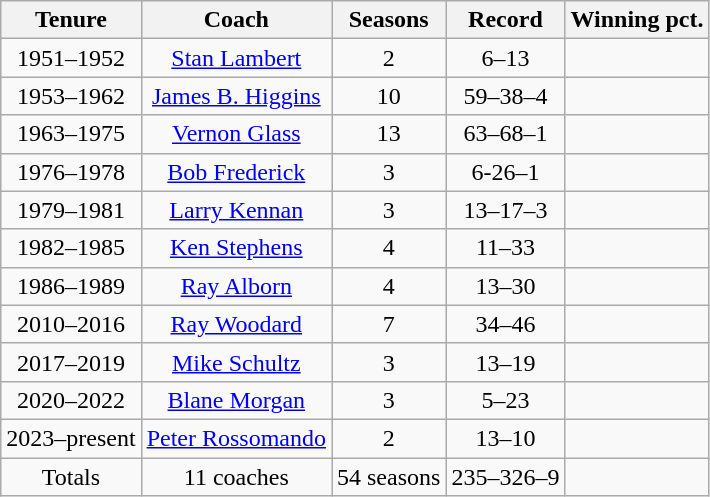<table class="wikitable" style="text-align:center">
<tr>
<th>Tenure</th>
<th>Coach</th>
<th>Seasons</th>
<th>Record</th>
<th>Winning pct.</th>
</tr>
<tr>
<td>1951–1952</td>
<td><a href='#'>Stan Lambert</a></td>
<td>2</td>
<td>6–13</td>
<td></td>
</tr>
<tr>
<td>1953–1962</td>
<td><a href='#'>James B. Higgins</a></td>
<td>10</td>
<td>59–38–4</td>
<td></td>
</tr>
<tr>
<td>1963–1975</td>
<td><a href='#'>Vernon Glass</a></td>
<td>13</td>
<td>63–68–1</td>
<td></td>
</tr>
<tr>
<td>1976–1978</td>
<td><a href='#'>Bob Frederick</a></td>
<td>3</td>
<td>6-26–1</td>
<td></td>
</tr>
<tr>
<td>1979–1981</td>
<td><a href='#'>Larry Kennan</a></td>
<td>3</td>
<td>13–17–3</td>
<td></td>
</tr>
<tr>
<td>1982–1985</td>
<td><a href='#'>Ken Stephens</a></td>
<td>4</td>
<td>11–33</td>
<td></td>
</tr>
<tr>
<td>1986–1989</td>
<td><a href='#'>Ray Alborn</a></td>
<td>4</td>
<td>13–30</td>
<td></td>
</tr>
<tr>
<td>2010–2016</td>
<td><a href='#'>Ray Woodard</a></td>
<td>7</td>
<td>34–46</td>
<td></td>
</tr>
<tr>
<td>2017–2019</td>
<td><a href='#'>Mike Schultz</a></td>
<td>3</td>
<td>13–19</td>
<td></td>
</tr>
<tr>
<td>2020–2022</td>
<td><a href='#'>Blane Morgan</a></td>
<td>3</td>
<td>5–23</td>
<td></td>
</tr>
<tr>
<td>2023–present</td>
<td><a href='#'>Peter Rossomando</a></td>
<td>2</td>
<td>13–10</td>
<td></td>
</tr>
<tr>
<td>Totals</td>
<td>11 coaches</td>
<td>54 seasons</td>
<td>235–326–9</td>
<td></td>
</tr>
</table>
